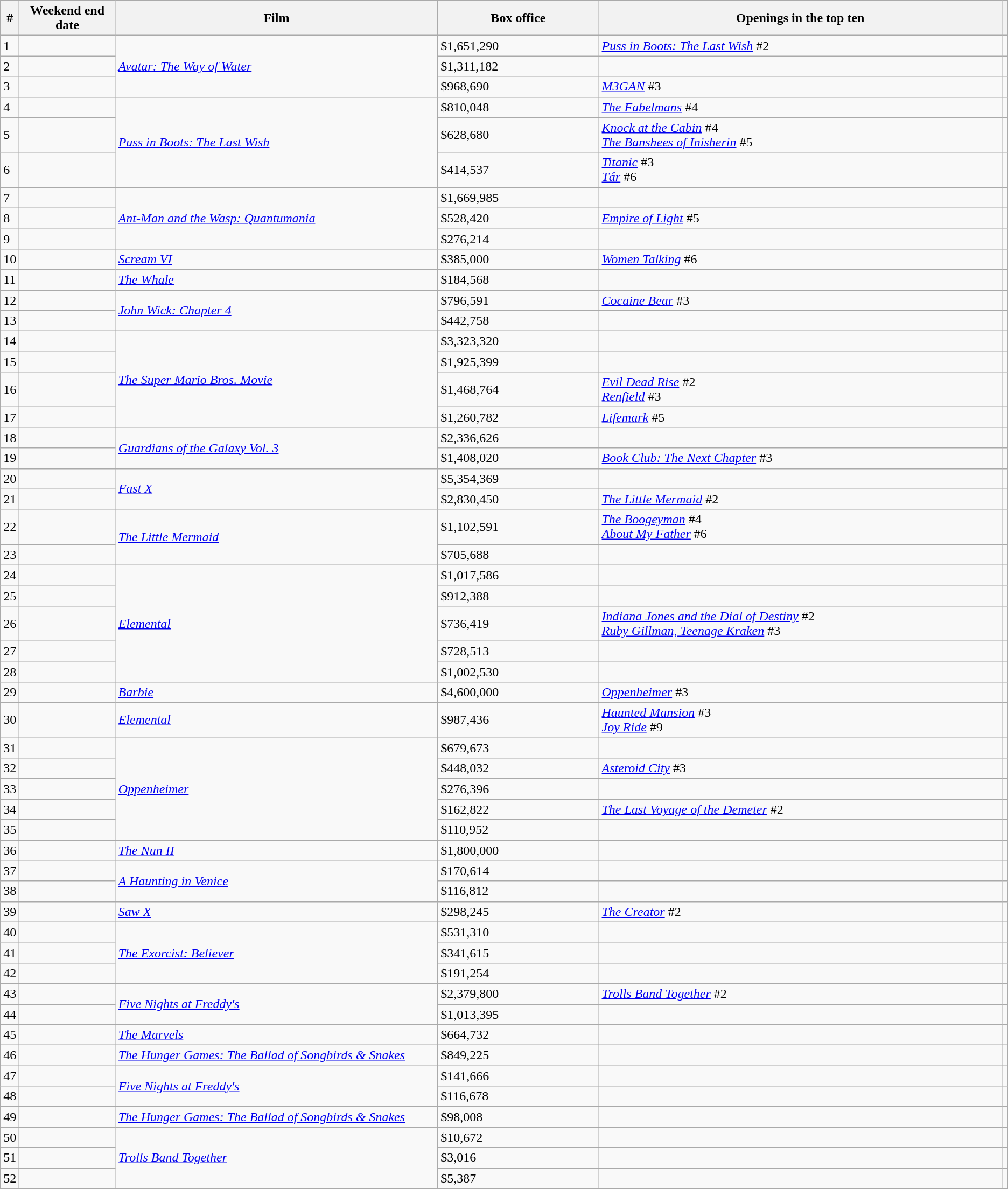<table class="wikitable sortable">
<tr>
<th abbr="Week">#</th>
<th abbr="Date" style="width:130px">Weekend end date</th>
<th width="32%">Film</th>
<th width="16%">Box office</th>
<th style="width:40%;">Openings in the top ten</th>
<th></th>
</tr>
<tr>
<td>1</td>
<td></td>
<td rowspan="3"><em><a href='#'>Avatar: The Way of Water</a></em></td>
<td>$1,651,290</td>
<td><em><a href='#'>Puss in Boots: The Last Wish</a></em> #2</td>
<td></td>
</tr>
<tr>
<td>2</td>
<td></td>
<td>$1,311,182</td>
<td></td>
<td></td>
</tr>
<tr>
<td>3</td>
<td></td>
<td>$968,690</td>
<td><em><a href='#'>M3GAN</a></em> #3</td>
<td></td>
</tr>
<tr>
<td>4</td>
<td></td>
<td rowspan="3"><em><a href='#'>Puss in Boots: The Last Wish</a></em></td>
<td>$810,048</td>
<td><em><a href='#'>The Fabelmans</a></em> #4</td>
<td></td>
</tr>
<tr>
<td>5</td>
<td></td>
<td>$628,680</td>
<td><em><a href='#'>Knock at the Cabin</a></em> #4<br><em><a href='#'>The Banshees of Inisherin</a></em> #5</td>
<td></td>
</tr>
<tr>
<td>6</td>
<td></td>
<td>$414,537</td>
<td><em><a href='#'>Titanic</a></em> #3<br><em><a href='#'>Tár</a></em> #6</td>
<td></td>
</tr>
<tr>
<td>7</td>
<td></td>
<td rowspan="3"><em><a href='#'>Ant-Man and the Wasp: Quantumania</a></em></td>
<td>$1,669,985</td>
<td></td>
<td></td>
</tr>
<tr>
<td>8</td>
<td></td>
<td>$528,420</td>
<td><em><a href='#'>Empire of Light</a></em> #5</td>
<td></td>
</tr>
<tr>
<td>9</td>
<td></td>
<td>$276,214</td>
<td></td>
<td></td>
</tr>
<tr>
<td>10</td>
<td></td>
<td><em><a href='#'>Scream VI</a></em></td>
<td>$385,000</td>
<td><em><a href='#'>Women Talking</a></em> #6</td>
<td></td>
</tr>
<tr>
<td>11</td>
<td></td>
<td><em><a href='#'>The Whale</a></em></td>
<td>$184,568</td>
<td></td>
<td></td>
</tr>
<tr>
<td>12</td>
<td></td>
<td rowspan="2"><em><a href='#'>John Wick: Chapter 4</a></em></td>
<td>$796,591</td>
<td><em><a href='#'>Cocaine Bear</a></em> #3</td>
<td></td>
</tr>
<tr>
<td>13</td>
<td></td>
<td>$442,758</td>
<td></td>
<td></td>
</tr>
<tr>
<td>14</td>
<td></td>
<td rowspan="4"><em><a href='#'>The Super Mario Bros. Movie</a></em></td>
<td>$3,323,320</td>
<td></td>
<td></td>
</tr>
<tr>
<td>15</td>
<td></td>
<td>$1,925,399</td>
<td></td>
<td></td>
</tr>
<tr>
<td>16</td>
<td></td>
<td>$1,468,764</td>
<td><em><a href='#'>Evil Dead Rise</a></em> #2<br><em><a href='#'>Renfield</a></em> #3</td>
<td></td>
</tr>
<tr>
<td>17</td>
<td></td>
<td>$1,260,782</td>
<td><em><a href='#'>Lifemark</a></em> #5</td>
<td></td>
</tr>
<tr>
<td>18</td>
<td></td>
<td rowspan="2"><em><a href='#'>Guardians of the Galaxy Vol. 3</a></em></td>
<td>$2,336,626</td>
<td></td>
<td></td>
</tr>
<tr>
<td>19</td>
<td></td>
<td>$1,408,020</td>
<td><em><a href='#'>Book Club: The Next Chapter</a></em> #3</td>
<td></td>
</tr>
<tr>
<td>20</td>
<td></td>
<td rowspan="2"><em><a href='#'>Fast X</a></em></td>
<td>$5,354,369</td>
<td></td>
<td></td>
</tr>
<tr>
<td>21</td>
<td></td>
<td>$2,830,450</td>
<td><em><a href='#'>The Little Mermaid</a></em> #2</td>
<td></td>
</tr>
<tr>
<td>22</td>
<td></td>
<td rowspan="2"><em><a href='#'>The Little Mermaid</a></em></td>
<td>$1,102,591</td>
<td><em><a href='#'>The Boogeyman</a></em> #4<br><em><a href='#'>About My Father</a></em> #6</td>
<td></td>
</tr>
<tr>
<td>23</td>
<td></td>
<td>$705,688</td>
<td></td>
<td></td>
</tr>
<tr>
<td>24</td>
<td></td>
<td rowspan="5"><em><a href='#'>Elemental</a></em></td>
<td>$1,017,586</td>
<td></td>
<td></td>
</tr>
<tr>
<td>25</td>
<td></td>
<td>$912,388</td>
<td></td>
<td></td>
</tr>
<tr>
<td>26</td>
<td></td>
<td>$736,419</td>
<td><em><a href='#'>Indiana Jones and the Dial of Destiny</a></em> #2<br><em><a href='#'>Ruby Gillman, Teenage Kraken</a></em> #3</td>
<td></td>
</tr>
<tr>
<td>27</td>
<td></td>
<td>$728,513</td>
<td></td>
<td></td>
</tr>
<tr>
<td>28</td>
<td></td>
<td>$1,002,530</td>
<td></td>
<td></td>
</tr>
<tr>
<td>29</td>
<td></td>
<td><em><a href='#'>Barbie</a></em></td>
<td>$4,600,000</td>
<td><em><a href='#'>Oppenheimer</a></em> #3</td>
<td></td>
</tr>
<tr>
<td>30</td>
<td></td>
<td><em><a href='#'>Elemental</a></em></td>
<td>$987,436</td>
<td><em><a href='#'>Haunted Mansion</a></em> #3<br><em><a href='#'>Joy Ride</a></em> #9</td>
<td></td>
</tr>
<tr>
<td>31</td>
<td></td>
<td rowspan="5"><em><a href='#'>Oppenheimer</a></em></td>
<td>$679,673</td>
<td></td>
<td></td>
</tr>
<tr>
<td>32</td>
<td></td>
<td>$448,032</td>
<td><em><a href='#'>Asteroid City</a></em> #3</td>
<td></td>
</tr>
<tr>
<td>33</td>
<td></td>
<td>$276,396</td>
<td></td>
<td></td>
</tr>
<tr>
<td>34</td>
<td></td>
<td>$162,822</td>
<td><em><a href='#'>The Last Voyage of the Demeter</a></em> #2</td>
<td></td>
</tr>
<tr>
<td>35</td>
<td></td>
<td>$110,952</td>
<td></td>
<td></td>
</tr>
<tr>
<td>36</td>
<td></td>
<td><em><a href='#'>The Nun II</a></em></td>
<td>$1,800,000</td>
<td></td>
<td></td>
</tr>
<tr>
<td>37</td>
<td></td>
<td rowspan="2"><em><a href='#'>A Haunting in Venice</a></em></td>
<td>$170,614</td>
<td></td>
<td></td>
</tr>
<tr>
<td>38</td>
<td></td>
<td>$116,812</td>
<td></td>
<td></td>
</tr>
<tr>
<td>39</td>
<td></td>
<td><em><a href='#'>Saw X</a></em></td>
<td>$298,245</td>
<td><em><a href='#'>The Creator</a></em> #2</td>
<td></td>
</tr>
<tr>
<td>40</td>
<td></td>
<td rowspan="3"><em><a href='#'>The Exorcist: Believer</a></em></td>
<td>$531,310</td>
<td></td>
<td></td>
</tr>
<tr>
<td>41</td>
<td></td>
<td>$341,615</td>
<td></td>
<td></td>
</tr>
<tr>
<td>42</td>
<td></td>
<td>$191,254</td>
<td></td>
<td></td>
</tr>
<tr>
<td>43</td>
<td></td>
<td rowspan="2"><em><a href='#'>Five Nights at Freddy's</a></em></td>
<td>$2,379,800</td>
<td><em><a href='#'>Trolls Band Together</a></em> #2</td>
<td></td>
</tr>
<tr>
<td>44</td>
<td></td>
<td>$1,013,395</td>
<td></td>
<td></td>
</tr>
<tr>
<td>45</td>
<td></td>
<td><em><a href='#'>The Marvels</a></em></td>
<td>$664,732</td>
<td></td>
<td></td>
</tr>
<tr>
<td>46</td>
<td></td>
<td><em><a href='#'>The Hunger Games: The Ballad of Songbirds & Snakes</a></em></td>
<td>$849,225</td>
<td></td>
<td></td>
</tr>
<tr>
<td>47</td>
<td></td>
<td rowspan="2"><em><a href='#'>Five Nights at Freddy's</a></em></td>
<td>$141,666</td>
<td></td>
<td></td>
</tr>
<tr>
<td>48</td>
<td></td>
<td>$116,678</td>
<td></td>
<td></td>
</tr>
<tr>
<td>49</td>
<td></td>
<td><em><a href='#'>The Hunger Games: The Ballad of Songbirds & Snakes</a></em></td>
<td>$98,008</td>
<td></td>
<td></td>
</tr>
<tr>
<td>50</td>
<td></td>
<td rowspan="3"><em><a href='#'>Trolls Band Together</a></em></td>
<td>$10,672</td>
<td></td>
<td></td>
</tr>
<tr>
<td>51</td>
<td></td>
<td>$3,016</td>
<td></td>
<td></td>
</tr>
<tr>
<td>52</td>
<td></td>
<td>$5,387</td>
<td></td>
<td></td>
</tr>
<tr>
</tr>
</table>
